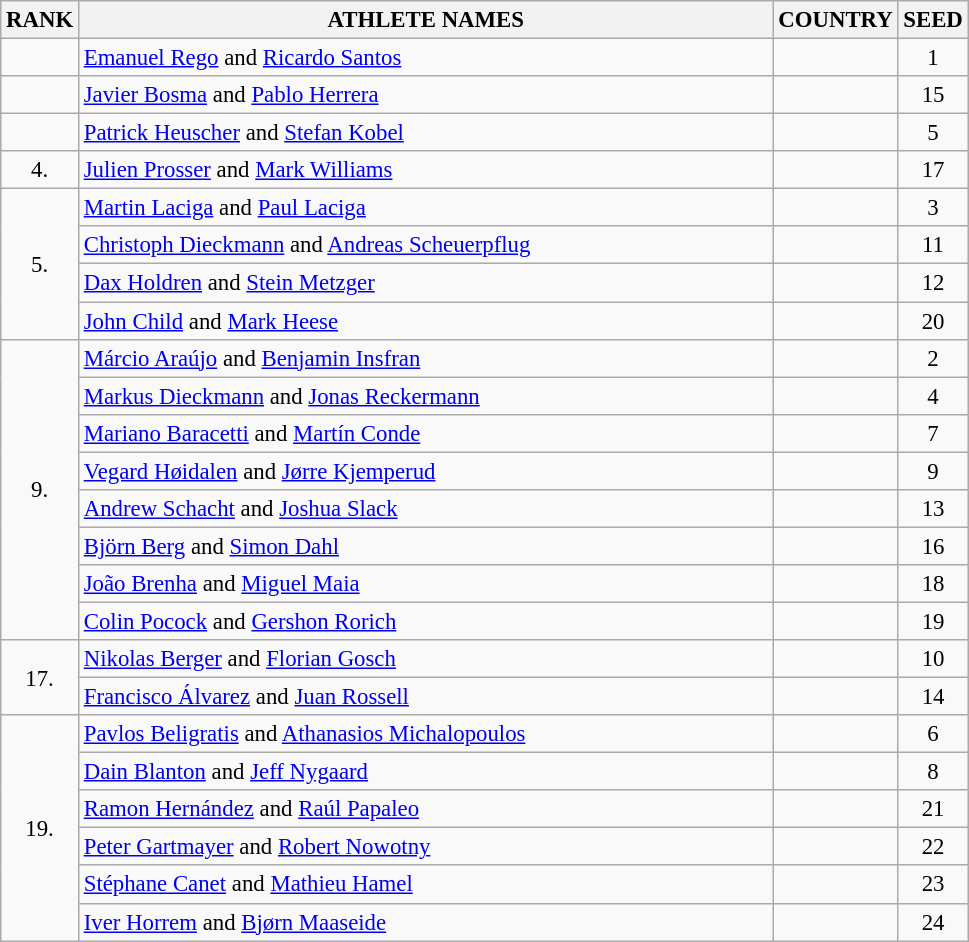<table class="wikitable sortable" style="font-size:95%;">
<tr>
<th>RANK</th>
<th align="left" style="width: 30em">ATHLETE NAMES</th>
<th>COUNTRY</th>
<th>SEED</th>
</tr>
<tr>
<td align="center"></td>
<td><a href='#'>Emanuel Rego</a> and <a href='#'>Ricardo Santos</a></td>
<td></td>
<td align="center">1</td>
</tr>
<tr>
<td align="center"></td>
<td><a href='#'>Javier Bosma</a> and <a href='#'>Pablo Herrera</a></td>
<td></td>
<td align="center">15</td>
</tr>
<tr>
<td align="center"></td>
<td><a href='#'>Patrick Heuscher</a> and <a href='#'>Stefan Kobel</a></td>
<td></td>
<td align="center">5</td>
</tr>
<tr>
<td align="center">4.</td>
<td><a href='#'>Julien Prosser</a> and <a href='#'>Mark Williams</a></td>
<td></td>
<td align="center">17</td>
</tr>
<tr>
<td rowspan=4 align="center">5.</td>
<td><a href='#'>Martin Laciga</a> and <a href='#'>Paul Laciga</a></td>
<td></td>
<td align="center">3</td>
</tr>
<tr>
<td><a href='#'>Christoph Dieckmann</a> and <a href='#'>Andreas Scheuerpflug</a></td>
<td></td>
<td align="center">11</td>
</tr>
<tr>
<td><a href='#'>Dax Holdren</a> and <a href='#'>Stein Metzger</a></td>
<td></td>
<td align="center">12</td>
</tr>
<tr>
<td><a href='#'>John Child</a> and <a href='#'>Mark Heese</a></td>
<td></td>
<td align="center">20</td>
</tr>
<tr>
<td rowspan=8 align="center">9.</td>
<td><a href='#'>Márcio Araújo</a> and <a href='#'>Benjamin Insfran</a></td>
<td></td>
<td align="center">2</td>
</tr>
<tr>
<td><a href='#'>Markus Dieckmann</a> and <a href='#'>Jonas Reckermann</a></td>
<td></td>
<td align="center">4</td>
</tr>
<tr>
<td><a href='#'>Mariano Baracetti</a> and <a href='#'>Martín Conde</a></td>
<td></td>
<td align="center">7</td>
</tr>
<tr>
<td><a href='#'>Vegard Høidalen</a> and <a href='#'>Jørre Kjemperud</a></td>
<td></td>
<td align="center">9</td>
</tr>
<tr>
<td><a href='#'>Andrew Schacht</a> and <a href='#'>Joshua Slack</a></td>
<td></td>
<td align="center">13</td>
</tr>
<tr>
<td><a href='#'>Björn Berg</a> and <a href='#'>Simon Dahl</a></td>
<td></td>
<td align="center">16</td>
</tr>
<tr>
<td><a href='#'>João Brenha</a> and <a href='#'>Miguel Maia</a></td>
<td></td>
<td align="center">18</td>
</tr>
<tr>
<td><a href='#'>Colin Pocock</a> and <a href='#'>Gershon Rorich</a></td>
<td></td>
<td align="center">19</td>
</tr>
<tr>
<td rowspan=2 align="center">17.</td>
<td><a href='#'>Nikolas Berger</a> and <a href='#'>Florian Gosch</a></td>
<td></td>
<td align="center">10</td>
</tr>
<tr>
<td><a href='#'>Francisco Álvarez</a> and <a href='#'>Juan Rossell</a></td>
<td></td>
<td align="center">14</td>
</tr>
<tr>
<td rowspan=6 align="center">19.</td>
<td><a href='#'>Pavlos Beligratis</a> and <a href='#'>Athanasios Michalopoulos</a></td>
<td></td>
<td align="center">6</td>
</tr>
<tr>
<td><a href='#'>Dain Blanton</a> and <a href='#'>Jeff Nygaard</a></td>
<td></td>
<td align="center">8</td>
</tr>
<tr>
<td><a href='#'>Ramon Hernández</a> and <a href='#'>Raúl Papaleo</a></td>
<td></td>
<td align="center">21</td>
</tr>
<tr>
<td><a href='#'>Peter Gartmayer</a> and <a href='#'>Robert Nowotny</a></td>
<td></td>
<td align="center">22</td>
</tr>
<tr>
<td><a href='#'>Stéphane Canet</a> and <a href='#'>Mathieu Hamel</a></td>
<td></td>
<td align="center">23</td>
</tr>
<tr>
<td><a href='#'>Iver Horrem</a> and <a href='#'>Bjørn Maaseide</a></td>
<td></td>
<td align="center">24</td>
</tr>
</table>
